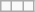<table class="wikitable">
<tr>
<td></td>
<td></td>
<td></td>
</tr>
</table>
